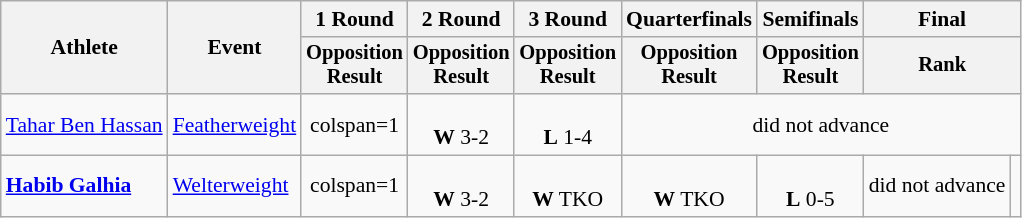<table class="wikitable" style="font-size:90%">
<tr>
<th rowspan="2">Athlete</th>
<th rowspan="2">Event</th>
<th>1 Round</th>
<th>2 Round</th>
<th>3 Round</th>
<th>Quarterfinals</th>
<th>Semifinals</th>
<th colspan=2>Final</th>
</tr>
<tr style="font-size:95%">
<th>Opposition<br>Result</th>
<th>Opposition<br>Result</th>
<th>Opposition<br>Result</th>
<th>Opposition<br>Result</th>
<th>Opposition<br>Result</th>
<th colspan=2>Rank</th>
</tr>
<tr align=center>
<td align=left><a href='#'>Tahar Ben Hassan</a></td>
<td align=left><a href='#'>Featherweight</a></td>
<td>colspan=1 </td>
<td><br><strong>W</strong> 3-2</td>
<td><br><strong>L</strong> 1-4</td>
<td colspan=4>did not advance</td>
</tr>
<tr align=center>
<td align=left><strong><a href='#'>Habib Galhia</a></strong></td>
<td align=left><a href='#'>Welterweight</a></td>
<td>colspan=1 </td>
<td><br><strong>W</strong> 3-2</td>
<td><br><strong>W</strong> TKO</td>
<td><br><strong>W</strong> TKO</td>
<td><br><strong>L</strong> 0-5</td>
<td colspan=1>did not advance</td>
<td></td>
</tr>
</table>
